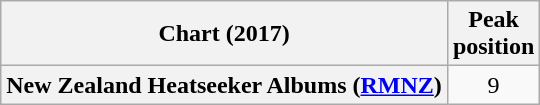<table class="wikitable plainrowheaders" style="text-align:center">
<tr>
<th scope="col">Chart (2017)</th>
<th scope="col">Peak<br>position</th>
</tr>
<tr>
<th scope="row">New Zealand Heatseeker Albums (<a href='#'>RMNZ</a>)</th>
<td>9</td>
</tr>
</table>
